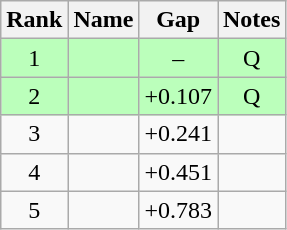<table class="wikitable" style="text-align:center">
<tr>
<th>Rank</th>
<th>Name</th>
<th>Gap</th>
<th>Notes</th>
</tr>
<tr bgcolor=bbffbb>
<td>1</td>
<td align=left></td>
<td>–</td>
<td>Q</td>
</tr>
<tr bgcolor=bbffbb>
<td>2</td>
<td align=left></td>
<td>+0.107</td>
<td>Q</td>
</tr>
<tr>
<td>3</td>
<td align=left></td>
<td>+0.241</td>
<td></td>
</tr>
<tr>
<td>4</td>
<td align=left></td>
<td>+0.451</td>
<td></td>
</tr>
<tr>
<td>5</td>
<td align=left></td>
<td>+0.783</td>
<td></td>
</tr>
</table>
